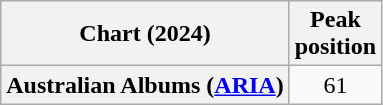<table class="wikitable plainrowheaders" style="text-align:center">
<tr>
<th scope="col">Chart (2024)</th>
<th scope="col">Peak<br>position</th>
</tr>
<tr>
<th scope="row">Australian Albums (<a href='#'>ARIA</a>)</th>
<td>61</td>
</tr>
</table>
